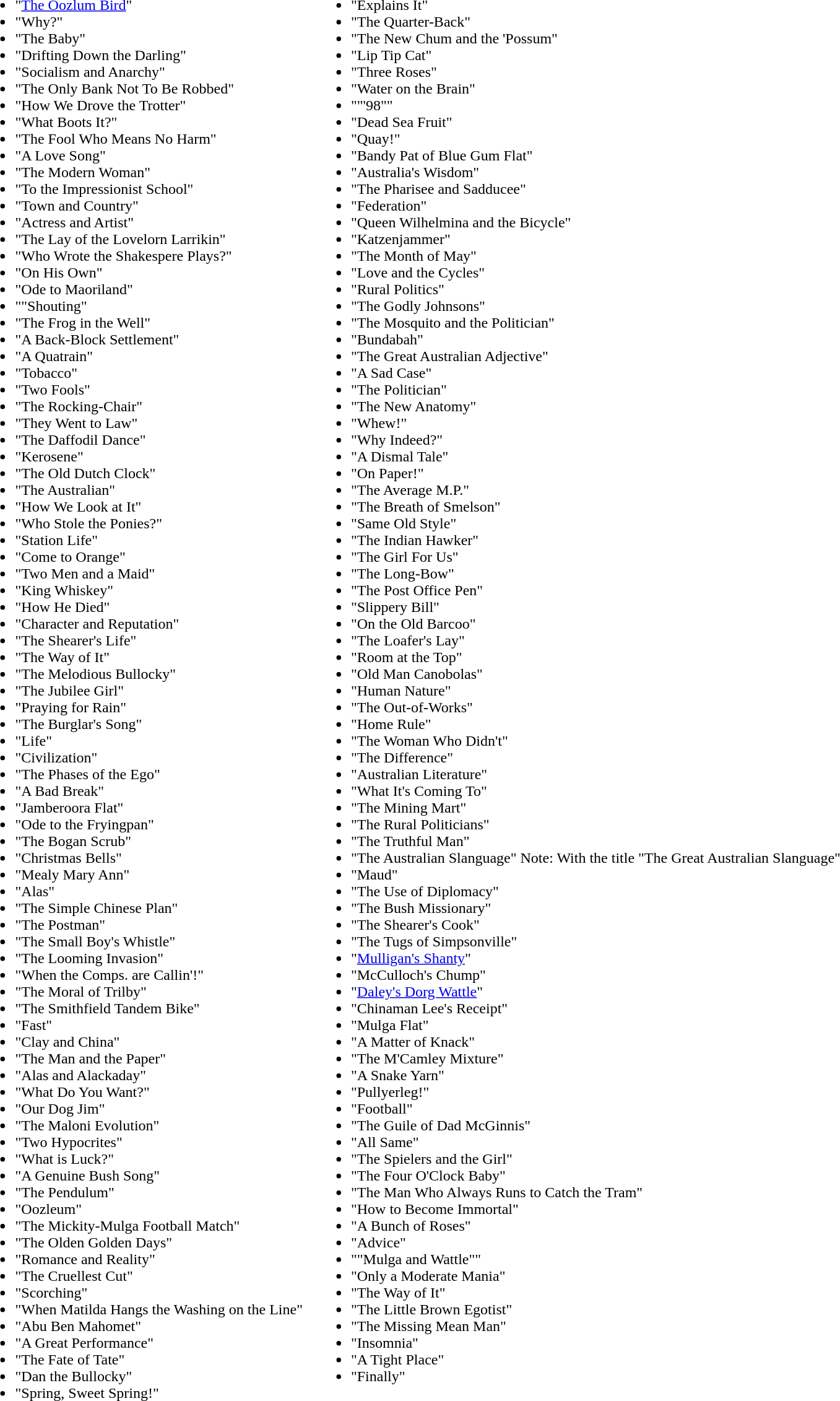<table border="0" cellpadding="5">
<tr ---->
<td valign="top"><br><ul><li>"<a href='#'>The Oozlum Bird</a>"</li><li>"Why?"</li><li>"The Baby"</li><li>"Drifting Down the Darling"</li><li>"Socialism and Anarchy"</li><li>"The Only Bank Not To Be Robbed"</li><li>"How We Drove the Trotter"</li><li>"What Boots It?"</li><li>"The Fool Who Means No Harm"</li><li>"A Love Song"</li><li>"The Modern Woman"</li><li>"To the Impressionist School"</li><li>"Town and Country"</li><li>"Actress and Artist"</li><li>"The Lay of the Lovelorn Larrikin"</li><li>"Who Wrote the Shakespere Plays?"</li><li>"On His Own"</li><li>"Ode to Maoriland"</li><li>""Shouting"</li><li>"The Frog in the Well"</li><li>"A Back-Block Settlement"</li><li>"A Quatrain"</li><li>"Tobacco"</li><li>"Two Fools"</li><li>"The Rocking-Chair"</li><li>"They Went to Law"</li><li>"The Daffodil Dance"</li><li>"Kerosene"</li><li>"The Old Dutch Clock"</li><li>"The Australian"</li><li>"How We Look at It"</li><li>"Who Stole the Ponies?"</li><li>"Station Life"</li><li>"Come to Orange"</li><li>"Two Men and a Maid"</li><li>"King Whiskey"</li><li>"How He Died"</li><li>"Character and Reputation"</li><li>"The Shearer's Life"</li><li>"The Way of It"</li><li>"The Melodious Bullocky"</li><li>"The Jubilee Girl"</li><li>"Praying for Rain"</li><li>"The Burglar's Song"</li><li>"Life"</li><li>"Civilization"</li><li>"The Phases of the Ego"</li><li>"A Bad Break"</li><li>"Jamberoora Flat"</li><li>"Ode to the Fryingpan"</li><li>"The Bogan Scrub"</li><li>"Christmas Bells"</li><li>"Mealy Mary Ann"</li><li>"Alas"</li><li>"The Simple Chinese Plan"</li><li>"The Postman"</li><li>"The Small Boy's Whistle"</li><li>"The Looming Invasion"</li><li>"When the Comps. are Callin'!"</li><li>"The Moral of Trilby"</li><li>"The Smithfield Tandem Bike"</li><li>"Fast"</li><li>"Clay and China"</li><li>"The Man and the Paper"</li><li>"Alas and Alackaday"</li><li>"What Do You Want?"</li><li>"Our Dog Jim"</li><li>"The Maloni Evolution"</li><li>"Two Hypocrites"</li><li>"What is Luck?"</li><li>"A Genuine Bush Song"</li><li>"The Pendulum"</li><li>"Oozleum"</li><li>"The Mickity-Mulga Football Match"</li><li>"The Olden Golden Days"</li><li>"Romance and Reality"</li><li>"The Cruellest Cut"</li><li>"Scorching"</li><li>"When Matilda Hangs the Washing on the Line"</li><li>"Abu Ben Mahomet"</li><li>"A Great Performance"</li><li>"The Fate of Tate"</li><li>"Dan the Bullocky"</li><li>"Spring, Sweet Spring!"</li></ul></td>
<td valign="top"><br><ul><li>"Explains It"</li><li>"The Quarter-Back"</li><li>"The New Chum and the 'Possum"</li><li>"Lip Tip Cat"</li><li>"Three Roses"</li><li>"Water on the Brain"</li><li>""'98""</li><li>"Dead Sea Fruit"</li><li>"Quay!"</li><li>"Bandy Pat of Blue Gum Flat"</li><li>"Australia's Wisdom"</li><li>"The Pharisee and Sadducee"</li><li>"Federation"</li><li>"Queen Wilhelmina and the Bicycle"</li><li>"Katzenjammer"</li><li>"The Month of May"</li><li>"Love and the Cycles"</li><li>"Rural Politics"</li><li>"The Godly Johnsons"</li><li>"The Mosquito and the Politician"</li><li>"Bundabah"</li><li>"The Great Australian Adjective"</li><li>"A Sad Case"</li><li>"The Politician"</li><li>"The New Anatomy"</li><li>"Whew!"</li><li>"Why Indeed?"</li><li>"A Dismal Tale"</li><li>"On Paper!"</li><li>"The Average M.P."</li><li>"The Breath of Smelson"</li><li>"Same Old Style"</li><li>"The Indian Hawker"</li><li>"The Girl For Us"</li><li>"The Long-Bow"</li><li>"The Post Office Pen"</li><li>"Slippery Bill"</li><li>"On the Old Barcoo"</li><li>"The Loafer's Lay"</li><li>"Room at the Top"</li><li>"Old Man Canobolas"</li><li>"Human Nature"</li><li>"The Out-of-Works"</li><li>"Home Rule"</li><li>"The Woman Who Didn't"</li><li>"The Difference"</li><li>"Australian Literature"</li><li>"What It's Coming To"</li><li>"The Mining Mart"</li><li>"The Rural Politicians"</li><li>"The Truthful Man"</li><li>"The Australian Slanguage" Note: With the title "The Great Australian Slanguage"</li><li>"Maud"</li><li>"The Use of Diplomacy"</li><li>"The Bush Missionary"</li><li>"The Shearer's Cook"</li><li>"The Tugs of Simpsonville"</li><li>"<a href='#'>Mulligan's Shanty</a>"</li><li>"McCulloch's Chump"</li><li>"<a href='#'>Daley's Dorg Wattle</a>"</li><li>"Chinaman Lee's Receipt"</li><li>"Mulga Flat"</li><li>"A Matter of Knack"</li><li>"The M'Camley Mixture"</li><li>"A Snake Yarn"</li><li>"Pullyerleg!"</li><li>"Football"</li><li>"The Guile of Dad McGinnis"</li><li>"All Same"</li><li>"The Spielers and the Girl"</li><li>"The Four O'Clock Baby"</li><li>"The Man Who Always Runs to Catch the Tram"</li><li>"How to Become Immortal"</li><li>"A Bunch of Roses"</li><li>"Advice"</li><li>""Mulga and Wattle""</li><li>"Only a Moderate Mania"</li><li>"The Way of It"</li><li>"The Little Brown Egotist"</li><li>"The Missing Mean Man"</li><li>"Insomnia"</li><li>"A Tight Place"</li><li>"Finally"</li></ul></td>
</tr>
</table>
